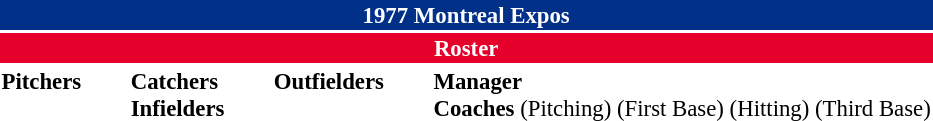<table class="toccolours" style="font-size: 95%;">
<tr>
<th colspan="10" style="background-color: #003087; color: #FFFFFF; text-align: center;">1977 Montreal Expos</th>
</tr>
<tr>
<td colspan="10" style="background-color: #E4002B; color: #FFFFFF; text-align: center;"><strong>Roster</strong></td>
</tr>
<tr>
<td valign="top"><strong>Pitchers</strong><br>















</td>
<td width="25px"></td>
<td valign="top"><strong>Catchers</strong><br>



<strong>Infielders</strong>









</td>
<td width="25px"></td>
<td valign="top"><strong>Outfielders</strong><br>




</td>
<td width="25px"></td>
<td valign="top"><strong>Manager</strong><br>
<strong>Coaches</strong>
 (Pitching)
 (First Base)
 (Hitting)
 (Third Base)</td>
</tr>
<tr>
</tr>
</table>
